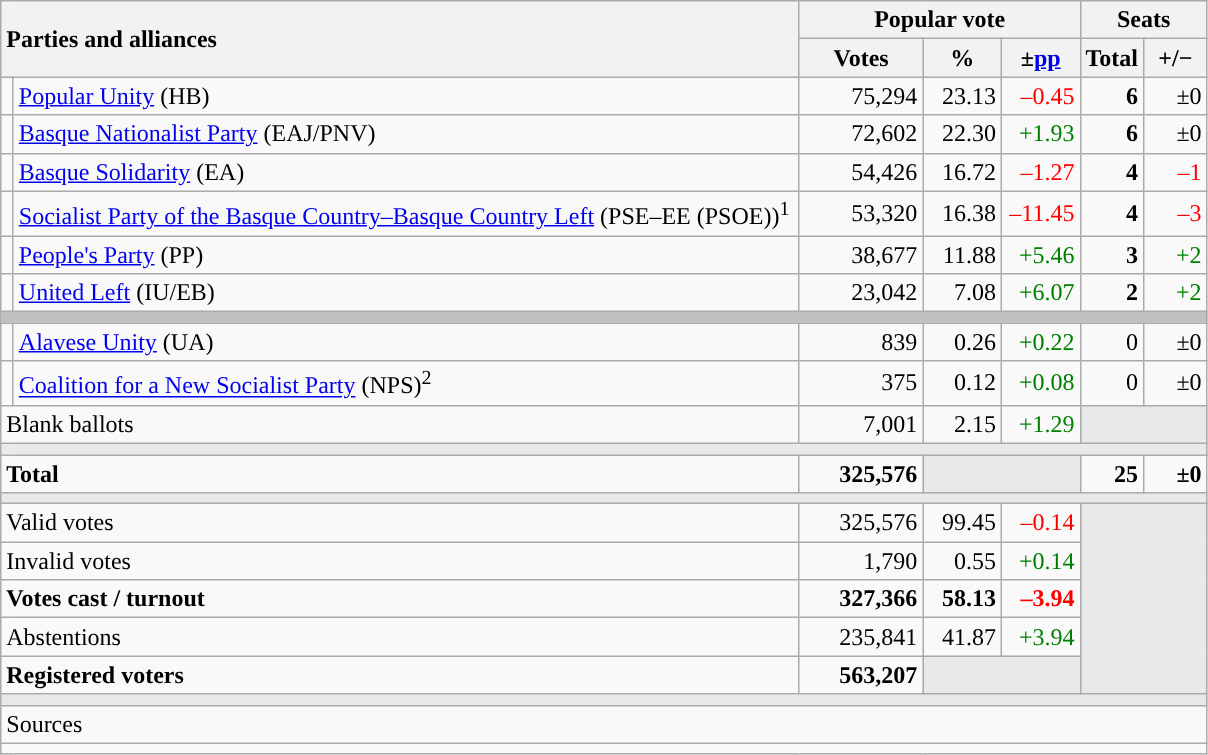<table class="wikitable" style="text-align:right;">
<tr>
<th style="text-align:left;" rowspan="2" colspan="2" width="525">Parties and alliances</th>
<th colspan="3">Popular vote</th>
<th colspan="2">Seats</th>
</tr>
<tr>
<th width="75">Votes</th>
<th width="45">%</th>
<th width="45">±<a href='#'>pp</a></th>
<th width="35">Total</th>
<th width="35">+/−</th>
</tr>
<tr>
<td width="1" style="color:inherit;background:"></td>
<td align="left"><a href='#'>Popular Unity</a> (HB)</td>
<td>75,294</td>
<td>23.13</td>
<td style="color:red;">–0.45</td>
<td><strong>6</strong></td>
<td>±0</td>
</tr>
<tr>
<td style="color:inherit;background:"></td>
<td align="left"><a href='#'>Basque Nationalist Party</a> (EAJ/PNV)</td>
<td>72,602</td>
<td>22.30</td>
<td style="color:green;">+1.93</td>
<td><strong>6</strong></td>
<td>±0</td>
</tr>
<tr>
<td style="color:inherit;background:"></td>
<td align="left"><a href='#'>Basque Solidarity</a> (EA)</td>
<td>54,426</td>
<td>16.72</td>
<td style="color:red;">–1.27</td>
<td><strong>4</strong></td>
<td style="color:red;">–1</td>
</tr>
<tr>
<td style="color:inherit;background:"></td>
<td align="left"><a href='#'>Socialist Party of the Basque Country–Basque Country Left</a> (PSE–EE (PSOE))<sup>1</sup></td>
<td>53,320</td>
<td>16.38</td>
<td style="color:red;">–11.45</td>
<td><strong>4</strong></td>
<td style="color:red;">–3</td>
</tr>
<tr>
<td style="color:inherit;background:"></td>
<td align="left"><a href='#'>People's Party</a> (PP)</td>
<td>38,677</td>
<td>11.88</td>
<td style="color:green;">+5.46</td>
<td><strong>3</strong></td>
<td style="color:green;">+2</td>
</tr>
<tr>
<td style="color:inherit;background:"></td>
<td align="left"><a href='#'>United Left</a> (IU/EB)</td>
<td>23,042</td>
<td>7.08</td>
<td style="color:green;">+6.07</td>
<td><strong>2</strong></td>
<td style="color:green;">+2</td>
</tr>
<tr>
<td colspan="7" bgcolor="#C0C0C0"></td>
</tr>
<tr>
<td style="color:inherit;background:"></td>
<td align="left"><a href='#'>Alavese Unity</a> (UA)</td>
<td>839</td>
<td>0.26</td>
<td style="color:green;">+0.22</td>
<td>0</td>
<td>±0</td>
</tr>
<tr>
<td style="color:inherit;background:"></td>
<td align="left"><a href='#'>Coalition for a New Socialist Party</a> (NPS)<sup>2</sup></td>
<td>375</td>
<td>0.12</td>
<td style="color:green;">+0.08</td>
<td>0</td>
<td>±0</td>
</tr>
<tr>
<td align="left" colspan="2">Blank ballots</td>
<td>7,001</td>
<td>2.15</td>
<td style="color:green;">+1.29</td>
<td bgcolor="#E9E9E9" colspan="2"></td>
</tr>
<tr>
<td colspan="7" bgcolor="#E9E9E9"></td>
</tr>
<tr style="font-weight:bold;">
<td align="left" colspan="2">Total</td>
<td>325,576</td>
<td bgcolor="#E9E9E9" colspan="2"></td>
<td>25</td>
<td>±0</td>
</tr>
<tr>
<td colspan="7" bgcolor="#E9E9E9"></td>
</tr>
<tr>
<td align="left" colspan="2">Valid votes</td>
<td>325,576</td>
<td>99.45</td>
<td style="color:red;">–0.14</td>
<td bgcolor="#E9E9E9" colspan="2" rowspan="5"></td>
</tr>
<tr>
<td align="left" colspan="2">Invalid votes</td>
<td>1,790</td>
<td>0.55</td>
<td style="color:green;">+0.14</td>
</tr>
<tr style="font-weight:bold;">
<td align="left" colspan="2">Votes cast / turnout</td>
<td>327,366</td>
<td>58.13</td>
<td style="color:red;">–3.94</td>
</tr>
<tr>
<td align="left" colspan="2">Abstentions</td>
<td>235,841</td>
<td>41.87</td>
<td style="color:green;">+3.94</td>
</tr>
<tr style="font-weight:bold;">
<td align="left" colspan="2">Registered voters</td>
<td>563,207</td>
<td bgcolor="#E9E9E9" colspan="2"></td>
</tr>
<tr>
<td colspan="7" bgcolor="#E9E9E9"></td>
</tr>
<tr>
<td align="left" colspan="7">Sources</td>
</tr>
<tr>
<td colspan="7" style="text-align:left; max-width:790px;"></td>
</tr>
</table>
